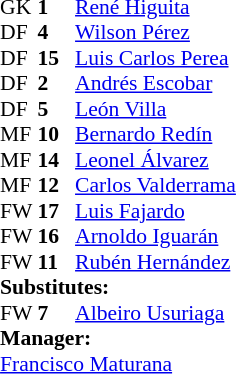<table style="font-size:90%; margin:0.2em auto;" cellspacing="0" cellpadding="0">
<tr>
<th width="25"></th>
<th width="25"></th>
</tr>
<tr>
<td>GK</td>
<td><strong>1</strong></td>
<td><a href='#'>René Higuita</a></td>
</tr>
<tr>
<td>DF</td>
<td><strong>4</strong></td>
<td><a href='#'>Wilson Pérez</a></td>
</tr>
<tr>
<td>DF</td>
<td><strong>15</strong></td>
<td><a href='#'>Luis Carlos Perea</a></td>
</tr>
<tr>
<td>DF</td>
<td><strong>2</strong></td>
<td><a href='#'>Andrés Escobar</a></td>
</tr>
<tr>
<td>DF</td>
<td><strong>5</strong></td>
<td><a href='#'>León Villa</a></td>
</tr>
<tr>
<td>MF</td>
<td><strong>10</strong></td>
<td><a href='#'>Bernardo Redín</a></td>
<td></td>
<td></td>
</tr>
<tr>
<td>MF</td>
<td><strong>14</strong></td>
<td><a href='#'>Leonel Álvarez</a></td>
</tr>
<tr>
<td>MF</td>
<td><strong>12</strong></td>
<td><a href='#'>Carlos Valderrama</a></td>
</tr>
<tr>
<td>FW</td>
<td><strong>17</strong></td>
<td><a href='#'>Luis Fajardo</a></td>
</tr>
<tr>
<td>FW</td>
<td><strong>16</strong></td>
<td><a href='#'>Arnoldo Iguarán</a></td>
</tr>
<tr>
<td>FW</td>
<td><strong>11</strong></td>
<td><a href='#'>Rubén Hernández</a></td>
</tr>
<tr>
<td colspan=3><strong>Substitutes:</strong></td>
</tr>
<tr>
<td>FW</td>
<td><strong>7</strong></td>
<td><a href='#'>Albeiro Usuriaga</a></td>
<td></td>
<td></td>
</tr>
<tr>
<td colspan=3><strong>Manager:</strong></td>
</tr>
<tr>
<td colspan=4> <a href='#'>Francisco Maturana</a></td>
</tr>
</table>
